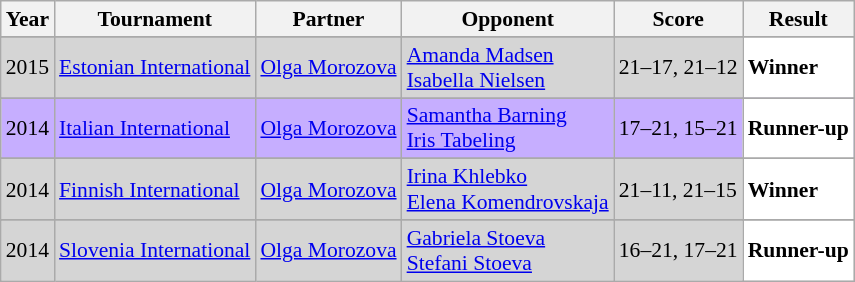<table class="sortable wikitable" style="font-size: 90%;">
<tr>
<th>Year</th>
<th>Tournament</th>
<th>Partner</th>
<th>Opponent</th>
<th>Score</th>
<th>Result</th>
</tr>
<tr>
</tr>
<tr style="background:#D5D5D5">
<td align="center">2015</td>
<td align="left"><a href='#'>Estonian International</a></td>
<td align="left"> <a href='#'>Olga Morozova</a></td>
<td align="left"> <a href='#'>Amanda Madsen</a> <br>  <a href='#'>Isabella Nielsen</a></td>
<td align="left">21–17, 21–12</td>
<td style="text-align:left; background:white"> <strong>Winner</strong></td>
</tr>
<tr>
</tr>
<tr style="background:#C6AEFF">
<td align="center">2014</td>
<td align="left"><a href='#'>Italian International</a></td>
<td align="left"> <a href='#'>Olga Morozova</a></td>
<td align="left"> <a href='#'>Samantha Barning</a> <br>  <a href='#'>Iris Tabeling</a></td>
<td align="left">17–21, 15–21</td>
<td style="text-align:left; background:white"> <strong>Runner-up</strong></td>
</tr>
<tr>
</tr>
<tr style="background:#D5D5D5">
<td align="center">2014</td>
<td align="left"><a href='#'>Finnish International</a></td>
<td align="left"> <a href='#'>Olga Morozova</a></td>
<td align="left"> <a href='#'>Irina Khlebko</a> <br>  <a href='#'>Elena Komendrovskaja</a></td>
<td align="left">21–11, 21–15</td>
<td style="text-align:left; background:white"> <strong>Winner</strong></td>
</tr>
<tr>
</tr>
<tr style="background:#D5D5D5">
<td align="center">2014</td>
<td align="left"><a href='#'>Slovenia International</a></td>
<td align="left"> <a href='#'>Olga Morozova</a></td>
<td align="left"> <a href='#'>Gabriela Stoeva</a> <br>  <a href='#'>Stefani Stoeva</a></td>
<td align="left">16–21, 17–21</td>
<td style="text-align:left; background:white"> <strong>Runner-up</strong></td>
</tr>
</table>
